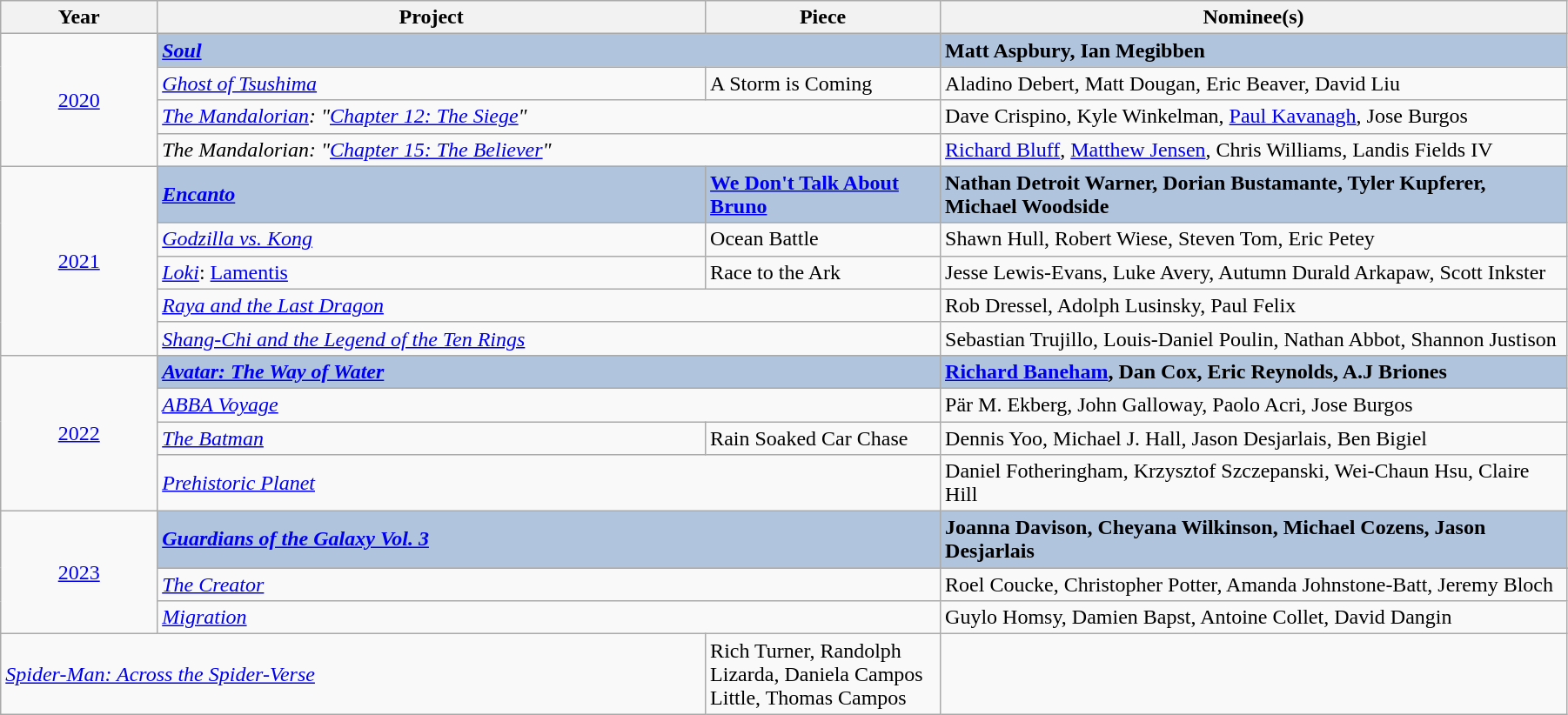<table class="wikitable" width="95%" cellpadding="5">
<tr>
<th width="10%">Year</th>
<th width="35%">Project</th>
<th width="15%">Piece</th>
<th width="45%">Nominee(s)</th>
</tr>
<tr>
<td rowspan="4" style="text-align:center;"><a href='#'>2020</a><br></td>
<td style="background:#B0C4DE;" colspan="2"><strong><em><a href='#'>Soul</a></em></strong></td>
<td style="background:#B0C4DE;"><strong>Matt Aspbury, Ian Megibben</strong></td>
</tr>
<tr>
<td><em><a href='#'>Ghost of Tsushima</a></em></td>
<td>A Storm is Coming</td>
<td>Aladino Debert, Matt Dougan, Eric Beaver, David Liu</td>
</tr>
<tr>
<td colspan="2"><em><a href='#'>The Mandalorian</a>: "<a href='#'>Chapter 12: The Siege</a>"</em></td>
<td>Dave Crispino, Kyle Winkelman, <a href='#'>Paul Kavanagh</a>, Jose Burgos</td>
</tr>
<tr>
<td colspan="2"><em>The Mandalorian: "<a href='#'>Chapter 15: The Believer</a>"</em></td>
<td><a href='#'>Richard Bluff</a>, <a href='#'>Matthew Jensen</a>, Chris Williams, Landis Fields IV</td>
</tr>
<tr>
<td rowspan="5" style="text-align:center;"><a href='#'>2021</a><br></td>
<td style="background:#B0C4DE;"><strong><em><a href='#'>Encanto</a></em></strong></td>
<td style="background:#B0C4DE;"><strong><a href='#'>We Don't Talk About Bruno</a></strong></td>
<td style="background:#B0C4DE;"><strong>Nathan Detroit Warner, Dorian Bustamante, Tyler Kupferer, Michael Woodside</strong></td>
</tr>
<tr>
<td><em><a href='#'>Godzilla vs. Kong</a></em></td>
<td>Ocean Battle</td>
<td>Shawn Hull, Robert Wiese, Steven Tom, Eric Petey</td>
</tr>
<tr>
<td><em><a href='#'>Loki</a></em>: <a href='#'>Lamentis</a></td>
<td>Race to the Ark</td>
<td>Jesse Lewis-Evans, Luke Avery, Autumn Durald Arkapaw, Scott Inkster</td>
</tr>
<tr>
<td colspan="2"><em><a href='#'>Raya and the Last Dragon</a></em></td>
<td>Rob Dressel, Adolph Lusinsky, Paul Felix</td>
</tr>
<tr>
<td colspan="2"><em><a href='#'>Shang-Chi and the Legend of the Ten Rings</a></em></td>
<td>Sebastian Trujillo, Louis-Daniel Poulin, Nathan Abbot, Shannon Justison</td>
</tr>
<tr>
<td rowspan="4" style="text-align:center;"><a href='#'>2022</a><br></td>
<td style="background:#B0C4DE;" colspan="2"><strong><em><a href='#'>Avatar: The Way of Water</a></em></strong></td>
<td style="background:#B0C4DE;"><strong><a href='#'>Richard Baneham</a>, Dan Cox, Eric Reynolds, A.J Briones</strong></td>
</tr>
<tr>
<td colspan="2"><em><a href='#'>ABBA Voyage</a></em></td>
<td>Pär M. Ekberg, John Galloway, Paolo Acri, Jose Burgos</td>
</tr>
<tr>
<td><em><a href='#'>The Batman</a></em></td>
<td>Rain Soaked Car Chase</td>
<td>Dennis Yoo, Michael J. Hall, Jason Desjarlais, Ben Bigiel</td>
</tr>
<tr>
<td colspan="2"><em><a href='#'>Prehistoric Planet</a></em></td>
<td>Daniel Fotheringham, Krzysztof Szczepanski, Wei-Chaun Hsu, Claire Hill</td>
</tr>
<tr>
<td rowspan="4" style="text-align:center;"><a href='#'>2023</a><br></td>
<td style="background:#B0C4DE;" colspan="2"><strong><em><a href='#'>Guardians of the Galaxy Vol. 3</a></em></strong></td>
<td style="background:#B0C4DE;"><strong>Joanna Davison, Cheyana Wilkinson, Michael Cozens, Jason Desjarlais</strong></td>
</tr>
<tr>
</tr>
<tr>
<td colspan="2"><em><a href='#'>The Creator</a></em></td>
<td>Roel Coucke, Christopher Potter, Amanda Johnstone-Batt, Jeremy Bloch</td>
</tr>
<tr>
<td colspan="2"><em><a href='#'>Migration</a></em></td>
<td>Guylo Homsy, Damien Bapst, Antoine Collet, David Dangin</td>
</tr>
<tr>
<td colspan="2"><em><a href='#'>Spider-Man: Across the Spider-Verse</a></em></td>
<td>Rich Turner, Randolph Lizarda, Daniela Campos Little, Thomas Campos</td>
</tr>
</table>
